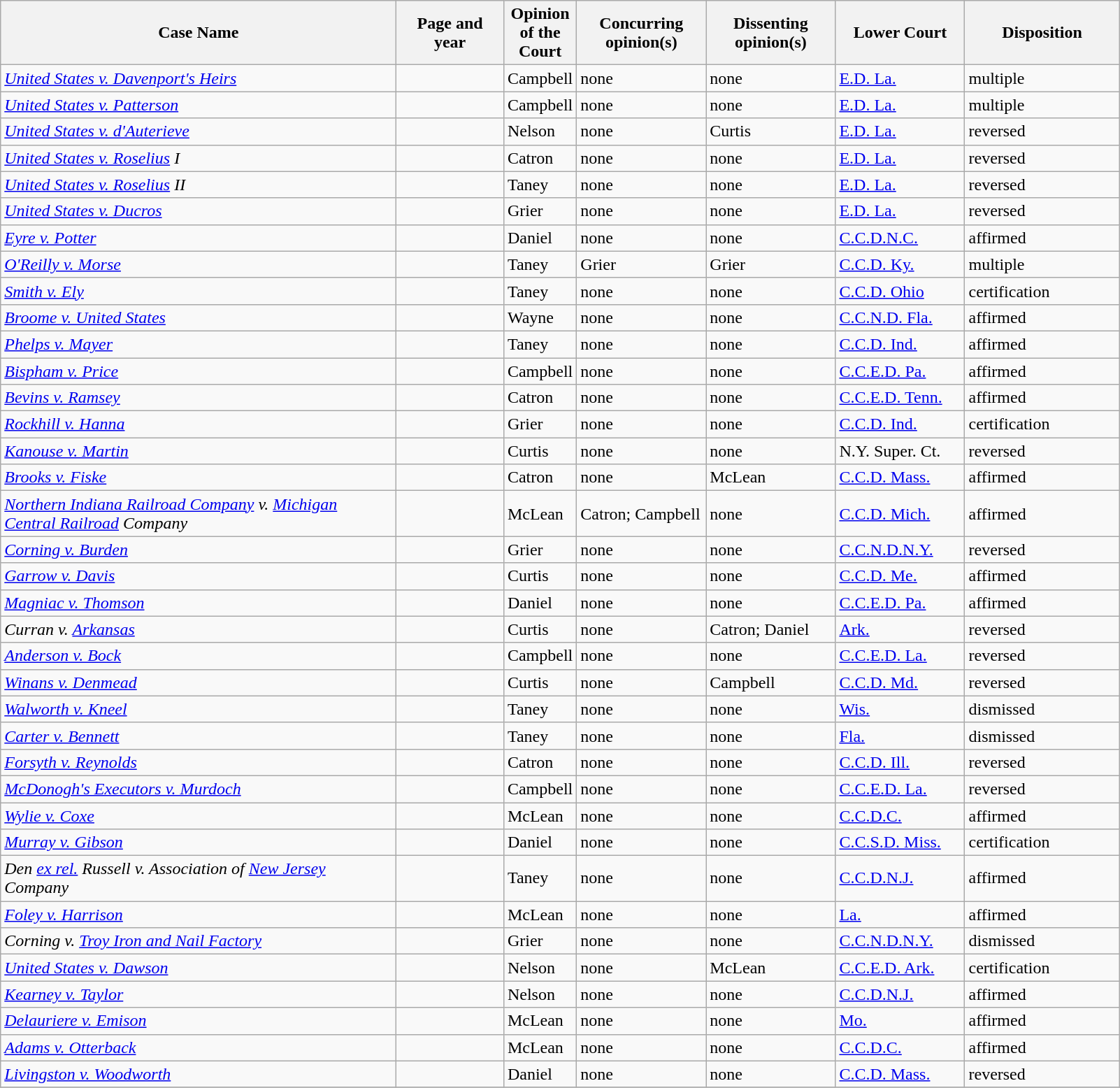<table class="wikitable sortable">
<tr>
<th scope="col" style="width: 370px;">Case Name</th>
<th scope="col" style="width: 95px;">Page and year</th>
<th scope="col" style="width: 10px;">Opinion of the Court</th>
<th scope="col" style="width: 116px;">Concurring opinion(s)</th>
<th scope="col" style="width: 116px;">Dissenting opinion(s)</th>
<th scope="col" style="width: 116px;">Lower Court</th>
<th scope="col" style="width: 140px;">Disposition</th>
</tr>
<tr>
<td><em><a href='#'>United States v. Davenport's Heirs</a></em></td>
<td align="right"></td>
<td>Campbell</td>
<td>none</td>
<td>none</td>
<td><a href='#'>E.D. La.</a></td>
<td>multiple</td>
</tr>
<tr>
<td><em><a href='#'>United States v. Patterson</a></em></td>
<td align="right"></td>
<td>Campbell</td>
<td>none</td>
<td>none</td>
<td><a href='#'>E.D. La.</a></td>
<td>multiple</td>
</tr>
<tr>
<td><em><a href='#'>United States v. d'Auterieve</a></em></td>
<td align="right"></td>
<td>Nelson</td>
<td>none</td>
<td>Curtis</td>
<td><a href='#'>E.D. La.</a></td>
<td>reversed</td>
</tr>
<tr>
<td><em><a href='#'>United States v. Roselius</a> I</em></td>
<td align="right"></td>
<td>Catron</td>
<td>none</td>
<td>none</td>
<td><a href='#'>E.D. La.</a></td>
<td>reversed</td>
</tr>
<tr>
<td><em><a href='#'>United States v. Roselius</a> II</em></td>
<td align="right"></td>
<td>Taney</td>
<td>none</td>
<td>none</td>
<td><a href='#'>E.D. La.</a></td>
<td>reversed</td>
</tr>
<tr>
<td><em><a href='#'>United States v. Ducros</a></em></td>
<td align="right"></td>
<td>Grier</td>
<td>none</td>
<td>none</td>
<td><a href='#'>E.D. La.</a></td>
<td>reversed</td>
</tr>
<tr>
<td><em><a href='#'>Eyre v. Potter</a></em></td>
<td align="right"></td>
<td>Daniel</td>
<td>none</td>
<td>none</td>
<td><a href='#'>C.C.D.N.C.</a></td>
<td>affirmed</td>
</tr>
<tr>
<td><em><a href='#'>O'Reilly v. Morse</a></em></td>
<td align="right"></td>
<td>Taney</td>
<td>Grier</td>
<td>Grier</td>
<td><a href='#'>C.C.D. Ky.</a></td>
<td>multiple</td>
</tr>
<tr>
<td><em><a href='#'>Smith v. Ely</a></em></td>
<td align="right"></td>
<td>Taney</td>
<td>none</td>
<td>none</td>
<td><a href='#'>C.C.D. Ohio</a></td>
<td>certification</td>
</tr>
<tr>
<td><em><a href='#'>Broome v. United States</a></em></td>
<td align="right"></td>
<td>Wayne</td>
<td>none</td>
<td>none</td>
<td><a href='#'>C.C.N.D. Fla.</a></td>
<td>affirmed</td>
</tr>
<tr>
<td><em><a href='#'>Phelps v. Mayer</a></em></td>
<td align="right"></td>
<td>Taney</td>
<td>none</td>
<td>none</td>
<td><a href='#'>C.C.D. Ind.</a></td>
<td>affirmed</td>
</tr>
<tr>
<td><em><a href='#'>Bispham v. Price</a></em></td>
<td align="right"></td>
<td>Campbell</td>
<td>none</td>
<td>none</td>
<td><a href='#'>C.C.E.D. Pa.</a></td>
<td>affirmed</td>
</tr>
<tr>
<td><em><a href='#'>Bevins v. Ramsey</a></em></td>
<td align="right"></td>
<td>Catron</td>
<td>none</td>
<td>none</td>
<td><a href='#'>C.C.E.D. Tenn.</a></td>
<td>affirmed</td>
</tr>
<tr>
<td><em><a href='#'>Rockhill v. Hanna</a></em></td>
<td align="right"></td>
<td>Grier</td>
<td>none</td>
<td>none</td>
<td><a href='#'>C.C.D. Ind.</a></td>
<td>certification</td>
</tr>
<tr>
<td><em><a href='#'>Kanouse v. Martin</a></em></td>
<td align="right"></td>
<td>Curtis</td>
<td>none</td>
<td>none</td>
<td>N.Y. Super. Ct.</td>
<td>reversed</td>
</tr>
<tr>
<td><em><a href='#'>Brooks v. Fiske</a></em></td>
<td align="right"></td>
<td>Catron</td>
<td>none</td>
<td>McLean</td>
<td><a href='#'>C.C.D. Mass.</a></td>
<td>affirmed</td>
</tr>
<tr>
<td><em><a href='#'>Northern Indiana Railroad Company</a> v.  <a href='#'>Michigan Central Railroad</a> Company</em></td>
<td align="right"></td>
<td>McLean</td>
<td>Catron; Campbell</td>
<td>none</td>
<td><a href='#'>C.C.D. Mich.</a></td>
<td>affirmed</td>
</tr>
<tr>
<td><em><a href='#'>Corning v. Burden</a></em></td>
<td align="right"></td>
<td>Grier</td>
<td>none</td>
<td>none</td>
<td><a href='#'>C.C.N.D.N.Y.</a></td>
<td>reversed</td>
</tr>
<tr>
<td><em><a href='#'>Garrow v. Davis</a></em></td>
<td align="right"></td>
<td>Curtis</td>
<td>none</td>
<td>none</td>
<td><a href='#'>C.C.D. Me.</a></td>
<td>affirmed</td>
</tr>
<tr>
<td><em><a href='#'>Magniac v. Thomson</a></em></td>
<td align="right"></td>
<td>Daniel</td>
<td>none</td>
<td>none</td>
<td><a href='#'>C.C.E.D. Pa.</a></td>
<td>affirmed</td>
</tr>
<tr>
<td><em>Curran v. <a href='#'>Arkansas</a></em></td>
<td align="right"></td>
<td>Curtis</td>
<td>none</td>
<td>Catron; Daniel</td>
<td><a href='#'>Ark.</a></td>
<td>reversed</td>
</tr>
<tr>
<td><em><a href='#'>Anderson v. Bock</a></em></td>
<td align="right"></td>
<td>Campbell</td>
<td>none</td>
<td>none</td>
<td><a href='#'>C.C.E.D. La.</a></td>
<td>reversed</td>
</tr>
<tr>
<td><em><a href='#'>Winans v. Denmead</a></em></td>
<td align="right"></td>
<td>Curtis</td>
<td>none</td>
<td>Campbell</td>
<td><a href='#'>C.C.D. Md.</a></td>
<td>reversed</td>
</tr>
<tr>
<td><em><a href='#'>Walworth v. Kneel</a></em></td>
<td align="right"></td>
<td>Taney</td>
<td>none</td>
<td>none</td>
<td><a href='#'>Wis.</a></td>
<td>dismissed</td>
</tr>
<tr>
<td><em><a href='#'>Carter v. Bennett</a></em></td>
<td align="right"></td>
<td>Taney</td>
<td>none</td>
<td>none</td>
<td><a href='#'>Fla.</a></td>
<td>dismissed</td>
</tr>
<tr>
<td><em><a href='#'>Forsyth v. Reynolds</a></em></td>
<td align="right"></td>
<td>Catron</td>
<td>none</td>
<td>none</td>
<td><a href='#'>C.C.D. Ill.</a></td>
<td>reversed</td>
</tr>
<tr>
<td><em><a href='#'>McDonogh's Executors v. Murdoch</a></em></td>
<td align="right"></td>
<td>Campbell</td>
<td>none</td>
<td>none</td>
<td><a href='#'>C.C.E.D. La.</a></td>
<td>reversed</td>
</tr>
<tr>
<td><em><a href='#'>Wylie v. Coxe</a></em></td>
<td align="right"></td>
<td>McLean</td>
<td>none</td>
<td>none</td>
<td><a href='#'>C.C.D.C.</a></td>
<td>affirmed</td>
</tr>
<tr>
<td><em><a href='#'>Murray v. Gibson</a></em></td>
<td align="right"></td>
<td>Daniel</td>
<td>none</td>
<td>none</td>
<td><a href='#'>C.C.S.D. Miss.</a></td>
<td>certification</td>
</tr>
<tr>
<td><em>Den <a href='#'>ex rel.</a> Russell v.  Association of <a href='#'>New Jersey</a> Company</em></td>
<td align="right"></td>
<td>Taney</td>
<td>none</td>
<td>none</td>
<td><a href='#'>C.C.D.N.J.</a></td>
<td>affirmed</td>
</tr>
<tr>
<td><em><a href='#'>Foley v. Harrison</a></em></td>
<td align="right"></td>
<td>McLean</td>
<td>none</td>
<td>none</td>
<td><a href='#'>La.</a></td>
<td>affirmed</td>
</tr>
<tr>
<td><em>Corning v. <a href='#'>Troy Iron and Nail Factory</a></em></td>
<td align="right"></td>
<td>Grier</td>
<td>none</td>
<td>none</td>
<td><a href='#'>C.C.N.D.N.Y.</a></td>
<td>dismissed</td>
</tr>
<tr>
<td><em><a href='#'>United States v. Dawson</a></em></td>
<td align="right"></td>
<td>Nelson</td>
<td>none</td>
<td>McLean</td>
<td><a href='#'>C.C.E.D. Ark.</a></td>
<td>certification</td>
</tr>
<tr>
<td><em><a href='#'>Kearney v. Taylor</a></em></td>
<td align="right"></td>
<td>Nelson</td>
<td>none</td>
<td>none</td>
<td><a href='#'>C.C.D.N.J.</a></td>
<td>affirmed</td>
</tr>
<tr>
<td><em><a href='#'>Delauriere v. Emison</a></em></td>
<td align="right"></td>
<td>McLean</td>
<td>none</td>
<td>none</td>
<td><a href='#'>Mo.</a></td>
<td>affirmed</td>
</tr>
<tr>
<td><em><a href='#'>Adams v. Otterback</a></em></td>
<td align="right"></td>
<td>McLean</td>
<td>none</td>
<td>none</td>
<td><a href='#'>C.C.D.C.</a></td>
<td>affirmed</td>
</tr>
<tr>
<td><em><a href='#'>Livingston v. Woodworth</a></em></td>
<td align="right"></td>
<td>Daniel</td>
<td>none</td>
<td>none</td>
<td><a href='#'>C.C.D. Mass.</a></td>
<td>reversed</td>
</tr>
<tr>
</tr>
</table>
